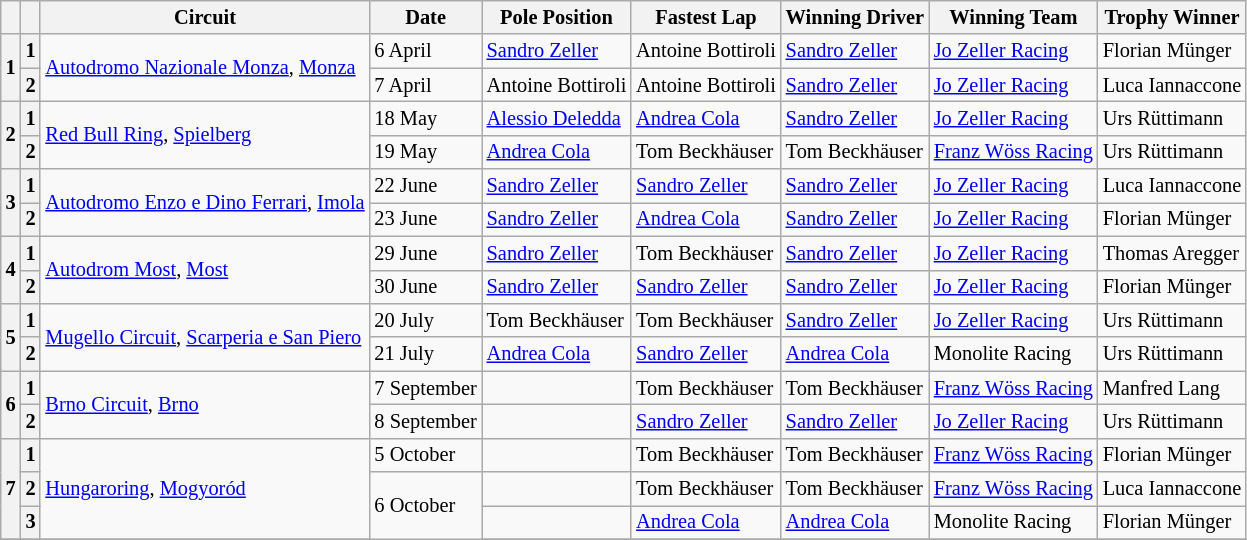<table class="wikitable" style="font-size: 85%">
<tr>
<th></th>
<th></th>
<th>Circuit</th>
<th>Date</th>
<th>Pole Position</th>
<th>Fastest Lap</th>
<th>Winning Driver</th>
<th>Winning Team</th>
<th>Trophy Winner</th>
</tr>
<tr>
<th rowspan=2>1</th>
<th>1</th>
<td rowspan=2> <a href='#'>Autodromo Nazionale Monza</a>, <a href='#'>Monza</a></td>
<td>6 April</td>
<td> <a href='#'>Sandro Zeller</a></td>
<td> Antoine Bottiroli</td>
<td> <a href='#'>Sandro Zeller</a></td>
<td> <a href='#'>Jo Zeller Racing</a></td>
<td> Florian Münger</td>
</tr>
<tr>
<th>2</th>
<td>7 April</td>
<td> Antoine Bottiroli</td>
<td> Antoine Bottiroli</td>
<td> <a href='#'>Sandro Zeller</a></td>
<td> <a href='#'>Jo Zeller Racing</a></td>
<td> Luca Iannaccone</td>
</tr>
<tr>
<th rowspan=2>2</th>
<th>1</th>
<td rowspan=2> <a href='#'>Red Bull Ring</a>, <a href='#'>Spielberg</a></td>
<td>18 May</td>
<td> <a href='#'>Alessio Deledda</a></td>
<td> <a href='#'>Andrea Cola</a></td>
<td> <a href='#'>Sandro Zeller</a></td>
<td> <a href='#'>Jo Zeller Racing</a></td>
<td> Urs Rüttimann</td>
</tr>
<tr>
<th>2</th>
<td>19 May</td>
<td> <a href='#'>Andrea Cola</a></td>
<td> Tom Beckhäuser</td>
<td> Tom Beckhäuser</td>
<td> <a href='#'>Franz Wöss Racing</a></td>
<td> Urs Rüttimann</td>
</tr>
<tr>
<th rowspan=2>3</th>
<th>1</th>
<td rowspan=2> <a href='#'>Autodromo Enzo e Dino Ferrari</a>, <a href='#'>Imola</a></td>
<td>22 June</td>
<td> <a href='#'>Sandro Zeller</a></td>
<td> <a href='#'>Sandro Zeller</a></td>
<td> <a href='#'>Sandro Zeller</a></td>
<td> <a href='#'>Jo Zeller Racing</a></td>
<td> Luca Iannaccone</td>
</tr>
<tr>
<th>2</th>
<td>23 June</td>
<td> <a href='#'>Sandro Zeller</a></td>
<td> <a href='#'>Andrea Cola</a></td>
<td> <a href='#'>Sandro Zeller</a></td>
<td> <a href='#'>Jo Zeller Racing</a></td>
<td> Florian Münger</td>
</tr>
<tr>
<th rowspan=2>4</th>
<th>1</th>
<td rowspan=2> <a href='#'>Autodrom Most</a>, <a href='#'>Most</a></td>
<td>29 June</td>
<td> <a href='#'>Sandro Zeller</a></td>
<td> Tom Beckhäuser</td>
<td> <a href='#'>Sandro Zeller</a></td>
<td> <a href='#'>Jo Zeller Racing</a></td>
<td> Thomas Aregger</td>
</tr>
<tr>
<th>2</th>
<td>30 June</td>
<td> <a href='#'>Sandro Zeller</a></td>
<td> <a href='#'>Sandro Zeller</a></td>
<td> <a href='#'>Sandro Zeller</a></td>
<td> <a href='#'>Jo Zeller Racing</a></td>
<td> Florian Münger</td>
</tr>
<tr>
<th rowspan=2>5</th>
<th>1</th>
<td rowspan=2> <a href='#'>Mugello Circuit</a>, <a href='#'>Scarperia e San Piero</a></td>
<td>20 July</td>
<td> Tom Beckhäuser</td>
<td> Tom Beckhäuser</td>
<td> <a href='#'>Sandro Zeller</a></td>
<td> <a href='#'>Jo Zeller Racing</a></td>
<td> Urs Rüttimann</td>
</tr>
<tr>
<th>2</th>
<td>21 July</td>
<td> <a href='#'>Andrea Cola</a></td>
<td> <a href='#'>Sandro Zeller</a></td>
<td> <a href='#'>Andrea Cola</a></td>
<td> Monolite Racing</td>
<td> Urs Rüttimann</td>
</tr>
<tr>
<th rowspan=2>6</th>
<th>1</th>
<td rowspan=2> <a href='#'>Brno Circuit</a>, <a href='#'>Brno</a></td>
<td>7 September</td>
<td></td>
<td> Tom Beckhäuser</td>
<td> Tom Beckhäuser</td>
<td> <a href='#'>Franz Wöss Racing</a></td>
<td> Manfred Lang</td>
</tr>
<tr>
<th>2</th>
<td>8 September</td>
<td></td>
<td> <a href='#'>Sandro Zeller</a></td>
<td> <a href='#'>Sandro Zeller</a></td>
<td> <a href='#'>Jo Zeller Racing</a></td>
<td> Urs Rüttimann</td>
</tr>
<tr>
<th rowspan=3>7</th>
<th>1</th>
<td rowspan=3> <a href='#'>Hungaroring</a>, <a href='#'>Mogyoród</a></td>
<td>5 October</td>
<td></td>
<td> Tom Beckhäuser</td>
<td> Tom Beckhäuser</td>
<td> <a href='#'>Franz Wöss Racing</a></td>
<td> Florian Münger</td>
</tr>
<tr>
<th>2</th>
<td rowspan=3>6 October</td>
<td></td>
<td> Tom Beckhäuser</td>
<td> Tom Beckhäuser</td>
<td> <a href='#'>Franz Wöss Racing</a></td>
<td> Luca Iannaccone</td>
</tr>
<tr>
<th>3</th>
<td></td>
<td> <a href='#'>Andrea Cola</a></td>
<td> <a href='#'>Andrea Cola</a></td>
<td> Monolite Racing</td>
<td> Florian Münger</td>
</tr>
<tr>
</tr>
</table>
